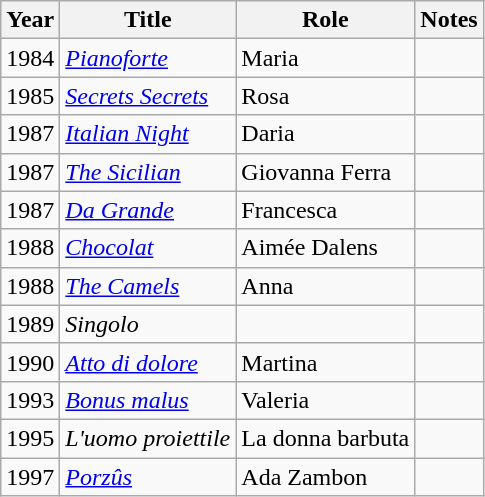<table class="wikitable">
<tr>
<th>Year</th>
<th>Title</th>
<th>Role</th>
<th>Notes</th>
</tr>
<tr>
<td>1984</td>
<td><em><a href='#'>Pianoforte</a></em></td>
<td>Maria</td>
<td></td>
</tr>
<tr>
<td>1985</td>
<td><em><a href='#'>Secrets Secrets</a></em></td>
<td>Rosa</td>
<td></td>
</tr>
<tr>
<td>1987</td>
<td><em><a href='#'>Italian Night</a></em></td>
<td>Daria</td>
<td></td>
</tr>
<tr>
<td>1987</td>
<td><em><a href='#'>The Sicilian</a></em></td>
<td>Giovanna Ferra</td>
<td></td>
</tr>
<tr>
<td>1987</td>
<td><em><a href='#'>Da Grande</a></em></td>
<td>Francesca</td>
<td></td>
</tr>
<tr>
<td>1988</td>
<td><em><a href='#'>Chocolat</a></em></td>
<td>Aimée Dalens</td>
<td></td>
</tr>
<tr>
<td>1988</td>
<td><em><a href='#'>The Camels</a></em></td>
<td>Anna</td>
<td></td>
</tr>
<tr>
<td>1989</td>
<td><em>Singolo</em></td>
<td></td>
<td></td>
</tr>
<tr>
<td>1990</td>
<td><em><a href='#'>Atto di dolore</a></em></td>
<td>Martina</td>
<td></td>
</tr>
<tr>
<td>1993</td>
<td><em><a href='#'>Bonus malus</a></em></td>
<td>Valeria</td>
<td></td>
</tr>
<tr>
<td>1995</td>
<td><em>L'uomo proiettile</em></td>
<td>La donna barbuta</td>
<td></td>
</tr>
<tr>
<td>1997</td>
<td><em><a href='#'>Porzûs</a></em></td>
<td>Ada Zambon</td>
<td></td>
</tr>
</table>
